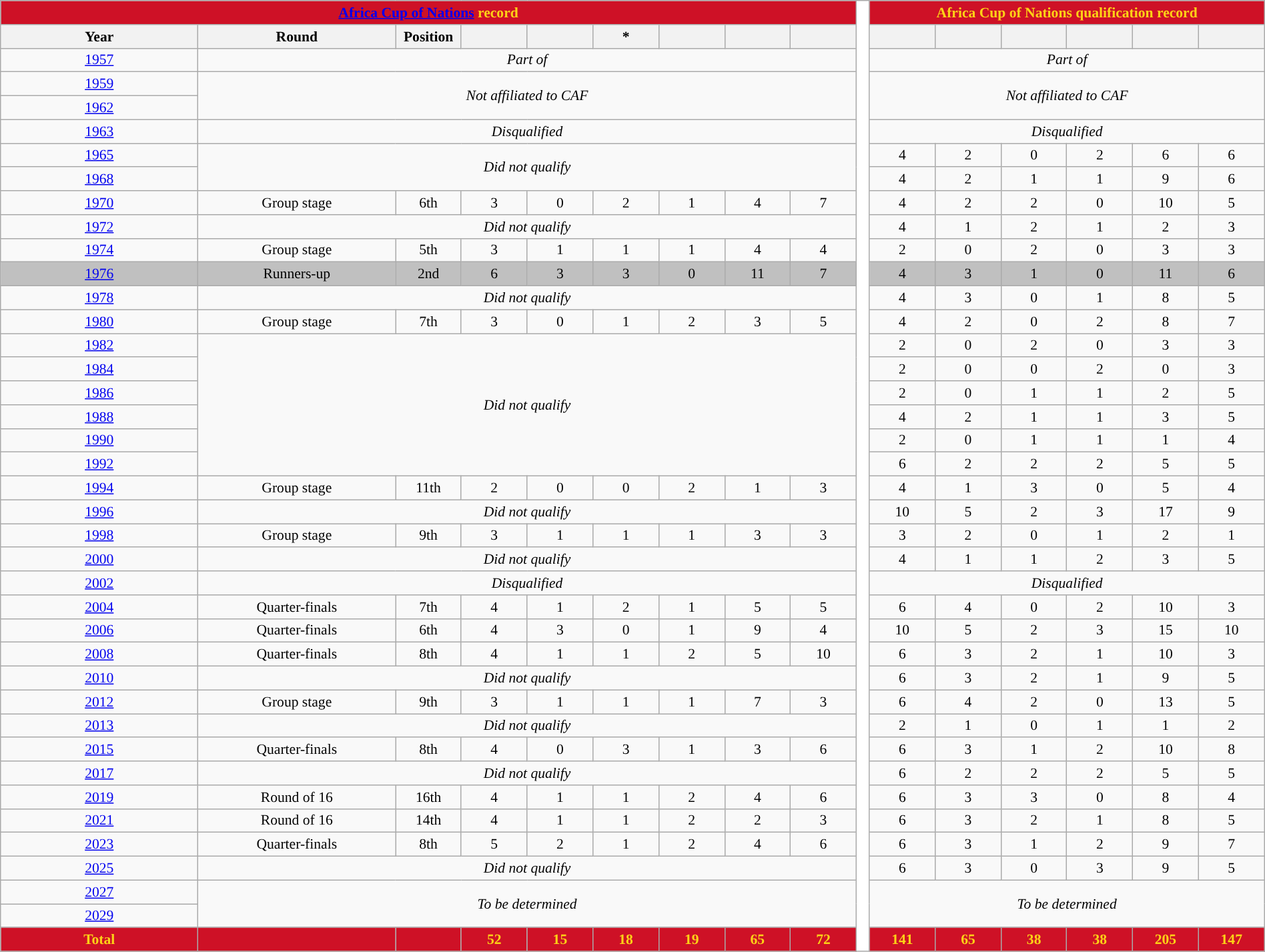<table class="wikitable" class="wikitable" style="font-size:90%; text-align:center; width:100%">
<tr>
<th colspan="9" style="background:#CE1126; color:#FCD116; "><a href='#'><span>Africa Cup of Nations</span></a> record</th>
<th rowspan="41" style="width:1%;background:white"></th>
<th colspan="6" style="background:#CE1126; color:#FCD116; ">Africa Cup of Nations qualification record</th>
</tr>
<tr>
<th width="15%">Year</th>
<th width="15%">Round</th>
<th width="5%">Position</th>
<th width="5%"></th>
<th width="5%"></th>
<th width="5%">*</th>
<th width="5%"></th>
<th width="5%"></th>
<th width="5%"></th>
<th width="5%"></th>
<th width="5%"></th>
<th width="5%"></th>
<th width="5%"></th>
<th width="5%"></th>
<th width="5%"></th>
</tr>
<tr>
<td> <a href='#'>1957</a></td>
<td colspan="8"><em>Part of </em></td>
<td colspan=6><em>Part of </em></td>
</tr>
<tr>
<td> <a href='#'>1959</a></td>
<td colspan="8" rowspan="2"><em>Not affiliated to CAF</em></td>
<td rowspan=2 colspan=6><em>Not affiliated to CAF</em></td>
</tr>
<tr>
<td> <a href='#'>1962</a></td>
</tr>
<tr>
<td> <a href='#'>1963</a></td>
<td colspan="8"><em>Disqualified</em></td>
<td colspan=6><em>Disqualified</em></td>
</tr>
<tr>
<td> <a href='#'>1965</a></td>
<td colspan="8" rowspan="2"><em>Did not qualify</em></td>
<td>4</td>
<td>2</td>
<td>0</td>
<td>2</td>
<td>6</td>
<td>6</td>
</tr>
<tr>
<td> <a href='#'>1968</a></td>
<td>4</td>
<td>2</td>
<td>1</td>
<td>1</td>
<td>9</td>
<td>6</td>
</tr>
<tr>
<td> <a href='#'>1970</a></td>
<td>Group stage</td>
<td>6th</td>
<td>3</td>
<td>0</td>
<td>2</td>
<td>1</td>
<td>4</td>
<td>7</td>
<td>4</td>
<td>2</td>
<td>2</td>
<td>0</td>
<td>10</td>
<td>5</td>
</tr>
<tr>
<td> <a href='#'>1972</a></td>
<td colspan="8"><em>Did not qualify</em></td>
<td>4</td>
<td>1</td>
<td>2</td>
<td>1</td>
<td>2</td>
<td>3</td>
</tr>
<tr>
<td> <a href='#'>1974</a></td>
<td>Group stage</td>
<td>5th</td>
<td>3</td>
<td>1</td>
<td>1</td>
<td>1</td>
<td>4</td>
<td>4</td>
<td>2</td>
<td>0</td>
<td>2</td>
<td>0</td>
<td>3</td>
<td>3</td>
</tr>
<tr style="background:silver;">
<td> <a href='#'>1976</a></td>
<td>Runners-up</td>
<td>2nd</td>
<td>6</td>
<td>3</td>
<td>3</td>
<td>0</td>
<td>11</td>
<td>7</td>
<td>4</td>
<td>3</td>
<td>1</td>
<td>0</td>
<td>11</td>
<td>6</td>
</tr>
<tr>
<td> <a href='#'>1978</a></td>
<td colspan="8"><em>Did not qualify</em></td>
<td>4</td>
<td>3</td>
<td>0</td>
<td>1</td>
<td>8</td>
<td>5</td>
</tr>
<tr>
<td> <a href='#'>1980</a></td>
<td>Group stage</td>
<td>7th</td>
<td>3</td>
<td>0</td>
<td>1</td>
<td>2</td>
<td>3</td>
<td>5</td>
<td>4</td>
<td>2</td>
<td>0</td>
<td>2</td>
<td>8</td>
<td>7</td>
</tr>
<tr>
<td> <a href='#'>1982</a></td>
<td colspan=8 rowspan=6><em>Did not qualify</em></td>
<td>2</td>
<td>0</td>
<td>2</td>
<td>0</td>
<td>3</td>
<td>3</td>
</tr>
<tr>
<td> <a href='#'>1984</a></td>
<td>2</td>
<td>0</td>
<td>0</td>
<td>2</td>
<td>0</td>
<td>3</td>
</tr>
<tr>
<td> <a href='#'>1986</a></td>
<td>2</td>
<td>0</td>
<td>1</td>
<td>1</td>
<td>2</td>
<td>5</td>
</tr>
<tr>
<td> <a href='#'>1988</a></td>
<td>4</td>
<td>2</td>
<td>1</td>
<td>1</td>
<td>3</td>
<td>5</td>
</tr>
<tr>
<td> <a href='#'>1990</a></td>
<td>2</td>
<td>0</td>
<td>1</td>
<td>1</td>
<td>1</td>
<td>4</td>
</tr>
<tr>
<td> <a href='#'>1992</a></td>
<td>6</td>
<td>2</td>
<td>2</td>
<td>2</td>
<td>5</td>
<td>5</td>
</tr>
<tr>
<td> <a href='#'>1994</a></td>
<td>Group stage</td>
<td>11th</td>
<td>2</td>
<td>0</td>
<td>0</td>
<td>2</td>
<td>1</td>
<td>3</td>
<td>4</td>
<td>1</td>
<td>3</td>
<td>0</td>
<td>5</td>
<td>4</td>
</tr>
<tr>
<td> <a href='#'>1996</a></td>
<td colspan=8><em>Did not qualify</em></td>
<td>10</td>
<td>5</td>
<td>2</td>
<td>3</td>
<td>17</td>
<td>9</td>
</tr>
<tr>
<td> <a href='#'>1998</a></td>
<td>Group stage</td>
<td>9th</td>
<td>3</td>
<td>1</td>
<td>1</td>
<td>1</td>
<td>3</td>
<td>3</td>
<td>3</td>
<td>2</td>
<td>0</td>
<td>1</td>
<td>2</td>
<td>1</td>
</tr>
<tr>
<td>  <a href='#'>2000</a></td>
<td colspan=8><em>Did not qualify</em></td>
<td>4</td>
<td>1</td>
<td>1</td>
<td>2</td>
<td>3</td>
<td>5</td>
</tr>
<tr>
<td> <a href='#'>2002</a></td>
<td colspan=8><em>Disqualified</em></td>
<td colspan="6"><em>Disqualified</em></td>
</tr>
<tr>
<td> <a href='#'>2004</a></td>
<td>Quarter-finals</td>
<td>7th</td>
<td>4</td>
<td>1</td>
<td>2</td>
<td>1</td>
<td>5</td>
<td>5</td>
<td>6</td>
<td>4</td>
<td>0</td>
<td>2</td>
<td>10</td>
<td>3</td>
</tr>
<tr>
<td> <a href='#'>2006</a></td>
<td>Quarter-finals</td>
<td>6th</td>
<td>4</td>
<td>3</td>
<td>0</td>
<td>1</td>
<td>9</td>
<td>4</td>
<td>10</td>
<td>5</td>
<td>2</td>
<td>3</td>
<td>15</td>
<td>10</td>
</tr>
<tr>
<td> <a href='#'>2008</a></td>
<td>Quarter-finals</td>
<td>8th</td>
<td>4</td>
<td>1</td>
<td>1</td>
<td>2</td>
<td>5</td>
<td>10</td>
<td>6</td>
<td>3</td>
<td>2</td>
<td>1</td>
<td>10</td>
<td>3</td>
</tr>
<tr>
<td> <a href='#'>2010</a></td>
<td colspan=8><em>Did not qualify</em></td>
<td>6</td>
<td>3</td>
<td>2</td>
<td>1</td>
<td>9</td>
<td>5</td>
</tr>
<tr>
<td>  <a href='#'>2012</a></td>
<td>Group stage</td>
<td>9th</td>
<td>3</td>
<td>1</td>
<td>1</td>
<td>1</td>
<td>7</td>
<td>3</td>
<td>6</td>
<td>4</td>
<td>2</td>
<td>0</td>
<td>13</td>
<td>5</td>
</tr>
<tr>
<td> <a href='#'>2013</a></td>
<td colspan=8><em>Did not qualify</em></td>
<td>2</td>
<td>1</td>
<td>0</td>
<td>1</td>
<td>1</td>
<td>2</td>
</tr>
<tr>
<td> <a href='#'>2015</a></td>
<td>Quarter-finals</td>
<td>8th</td>
<td>4</td>
<td>0</td>
<td>3</td>
<td>1</td>
<td>3</td>
<td>6</td>
<td>6</td>
<td>3</td>
<td>1</td>
<td>2</td>
<td>10</td>
<td>8</td>
</tr>
<tr>
<td> <a href='#'>2017</a></td>
<td colspan="8"><em>Did not qualify</em></td>
<td>6</td>
<td>2</td>
<td>2</td>
<td>2</td>
<td>5</td>
<td>5</td>
</tr>
<tr>
<td> <a href='#'>2019</a></td>
<td>Round of 16</td>
<td>16th</td>
<td>4</td>
<td>1</td>
<td>1</td>
<td>2</td>
<td>4</td>
<td>6</td>
<td>6</td>
<td>3</td>
<td>3</td>
<td>0</td>
<td>8</td>
<td>4</td>
</tr>
<tr>
<td> <a href='#'>2021</a></td>
<td>Round of 16</td>
<td>14th</td>
<td>4</td>
<td>1</td>
<td>1</td>
<td>2</td>
<td>2</td>
<td>3</td>
<td>6</td>
<td>3</td>
<td>2</td>
<td>1</td>
<td>8</td>
<td>5</td>
</tr>
<tr>
<td> <a href='#'>2023</a></td>
<td>Quarter-finals</td>
<td>8th</td>
<td>5</td>
<td>2</td>
<td>1</td>
<td>2</td>
<td>4</td>
<td>6</td>
<td>6</td>
<td>3</td>
<td>1</td>
<td>2</td>
<td>9</td>
<td>7</td>
</tr>
<tr>
<td> <a href='#'>2025</a></td>
<td colspan=8><em>Did not qualify</em></td>
<td>6</td>
<td>3</td>
<td>0</td>
<td>3</td>
<td>9</td>
<td>5</td>
</tr>
<tr>
<td> <a href='#'>2027</a></td>
<td colspan=8 rowspan=2><em>To be determined</em></td>
<td colspan=6 rowspan=2><em>To be determined</em></td>
</tr>
<tr>
<td> <a href='#'>2029</a></td>
</tr>
<tr>
<th style="background:#CE1126; color:#FCD116; ">Total</th>
<th style="background:#CE1126; color:#FCD116; "></th>
<th style="background:#CE1126; color:#FCD116; "></th>
<th style="background:#CE1126; color:#FCD116; ">52</th>
<th style="background:#CE1126; color:#FCD116; ">15</th>
<th style="background:#CE1126; color:#FCD116; ">18</th>
<th style="background:#CE1126; color:#FCD116; ">19</th>
<th style="background:#CE1126; color:#FCD116; ">65</th>
<th style="background:#CE1126; color:#FCD116; ">72</th>
<th style="background:#CE1126; color:#FCD116; ">141</th>
<th style="background:#CE1126; color:#FCD116; ">65</th>
<th style="background:#CE1126; color:#FCD116; ">38</th>
<th style="background:#CE1126; color:#FCD116; ">38</th>
<th style="background:#CE1126; color:#FCD116; ">205</th>
<th style="background:#CE1126; color:#FCD116; ">147</th>
</tr>
</table>
